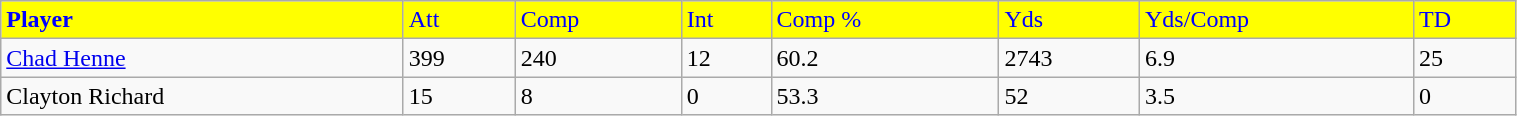<table class="wikitable" width="80%">
<tr style="background:yellow;color:blue;">
<td><strong>Player</strong></td>
<td>Att</td>
<td>Comp</td>
<td>Int</td>
<td>Comp %</td>
<td>Yds</td>
<td>Yds/Comp</td>
<td>TD</td>
</tr>
<tr>
<td><a href='#'>Chad Henne</a></td>
<td>399</td>
<td>240</td>
<td>12</td>
<td>60.2</td>
<td>2743</td>
<td>6.9</td>
<td>25</td>
</tr>
<tr>
<td>Clayton Richard</td>
<td>15</td>
<td>8</td>
<td>0</td>
<td>53.3</td>
<td>52</td>
<td>3.5</td>
<td>0</td>
</tr>
</table>
